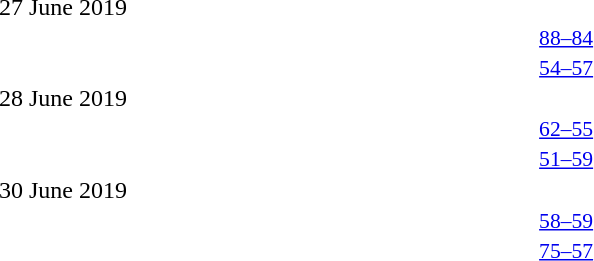<table style="width:100%;" cellspacing="1">
<tr>
<th width=25%></th>
<th width=2%></th>
<th width=6%></th>
<th width=2%></th>
<th width=25%></th>
</tr>
<tr>
<td>27 June 2019</td>
</tr>
<tr style=font-size:90%>
<td align=right></td>
<td></td>
<td align=center><a href='#'>88–84</a></td>
<td></td>
<td></td>
<td></td>
</tr>
<tr style=font-size:90%>
<td align=right></td>
<td></td>
<td align=center><a href='#'>54–57</a></td>
<td></td>
<td></td>
<td></td>
</tr>
<tr>
<td>28 June 2019</td>
</tr>
<tr style=font-size:90%>
<td align=right></td>
<td></td>
<td align=center><a href='#'>62–55</a></td>
<td></td>
<td></td>
<td></td>
</tr>
<tr style=font-size:90%>
<td align=right></td>
<td></td>
<td align=center><a href='#'>51–59</a></td>
<td></td>
<td></td>
<td></td>
</tr>
<tr>
<td>30 June 2019</td>
</tr>
<tr style=font-size:90%>
<td align=right></td>
<td></td>
<td align=center><a href='#'>58–59</a></td>
<td></td>
<td></td>
<td></td>
</tr>
<tr style=font-size:90%>
<td align=right></td>
<td></td>
<td align=center><a href='#'>75–57</a></td>
<td></td>
<td></td>
<td></td>
</tr>
</table>
